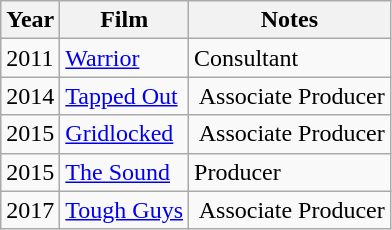<table class="wikitable">
<tr>
<th>Year</th>
<th>Film</th>
<th>Notes</th>
</tr>
<tr>
<td>2011</td>
<td><a href='#'>Warrior</a></td>
<td>Consultant       </td>
</tr>
<tr>
<td>2014</td>
<td><a href='#'>Tapped Out</a></td>
<td> Associate Producer</td>
</tr>
<tr>
<td>2015</td>
<td><a href='#'>Gridlocked</a></td>
<td> Associate Producer</td>
</tr>
<tr>
<td>2015</td>
<td><a href='#'>The Sound</a></td>
<td>Producer       </td>
</tr>
<tr>
<td>2017</td>
<td><a href='#'>Tough Guys</a></td>
<td> Associate Producer</td>
</tr>
</table>
